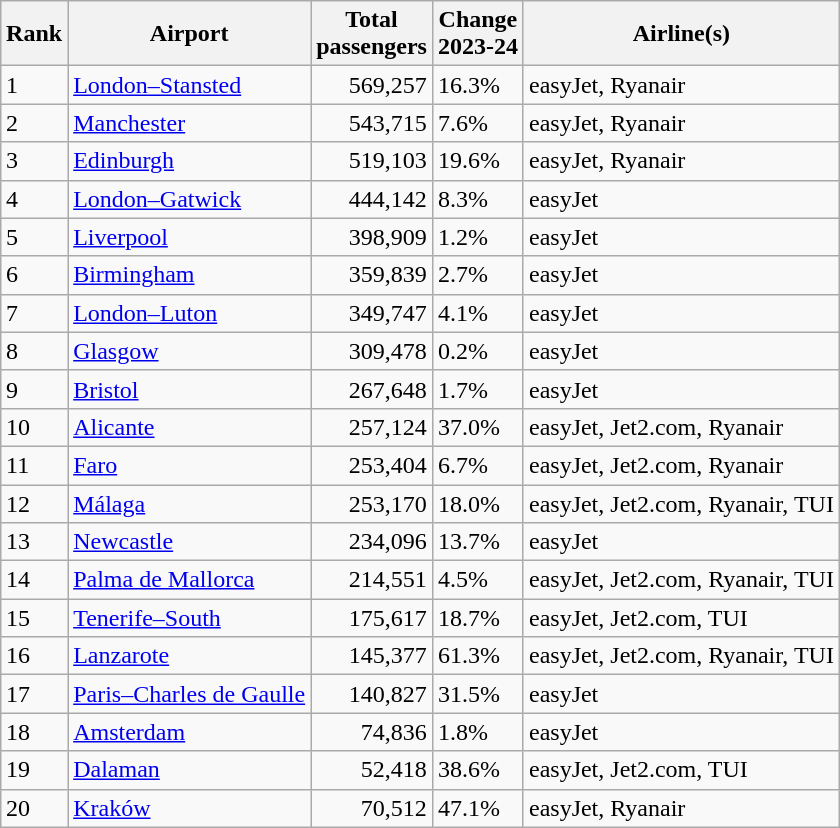<table class="wikitable sortable" style="margin:auto;">
<tr>
<th>Rank</th>
<th>Airport</th>
<th>Total <br>passengers</th>
<th>Change<br>2023-24</th>
<th>Airline(s)</th>
</tr>
<tr>
<td>1</td>
<td><a href='#'>London–Stansted</a></td>
<td align='right'>569,257</td>
<td> 16.3%</td>
<td>easyJet, Ryanair</td>
</tr>
<tr>
<td>2</td>
<td><a href='#'>Manchester</a></td>
<td align='right'>543,715</td>
<td> 7.6%</td>
<td>easyJet, Ryanair</td>
</tr>
<tr>
<td>3</td>
<td><a href='#'>Edinburgh</a></td>
<td align='right'>519,103</td>
<td> 19.6%</td>
<td>easyJet, Ryanair</td>
</tr>
<tr>
<td>4</td>
<td><a href='#'>London–Gatwick</a></td>
<td align='right'>444,142</td>
<td> 8.3%</td>
<td>easyJet</td>
</tr>
<tr>
<td>5</td>
<td><a href='#'>Liverpool</a></td>
<td align='right'>398,909</td>
<td> 1.2%</td>
<td>easyJet</td>
</tr>
<tr>
<td>6</td>
<td><a href='#'>Birmingham</a></td>
<td align='right'>359,839</td>
<td> 2.7%</td>
<td>easyJet</td>
</tr>
<tr>
<td>7</td>
<td><a href='#'>London–Luton</a></td>
<td align='right'>349,747</td>
<td> 4.1%</td>
<td>easyJet</td>
</tr>
<tr>
<td>8</td>
<td><a href='#'>Glasgow</a></td>
<td align='right'>309,478</td>
<td> 0.2%</td>
<td>easyJet</td>
</tr>
<tr>
<td>9</td>
<td><a href='#'>Bristol</a></td>
<td align='right'>267,648</td>
<td> 1.7%</td>
<td>easyJet</td>
</tr>
<tr>
<td>10</td>
<td><a href='#'>Alicante</a></td>
<td align='right'>257,124</td>
<td> 37.0%</td>
<td>easyJet, Jet2.com, Ryanair</td>
</tr>
<tr>
<td>11</td>
<td><a href='#'>Faro</a></td>
<td align='right'>253,404</td>
<td> 6.7%</td>
<td>easyJet, Jet2.com, Ryanair</td>
</tr>
<tr>
<td>12</td>
<td><a href='#'>Málaga</a></td>
<td align='right'>253,170</td>
<td> 18.0%</td>
<td>easyJet, Jet2.com, Ryanair, TUI</td>
</tr>
<tr>
<td>13</td>
<td><a href='#'>Newcastle</a></td>
<td align='right'>234,096</td>
<td> 13.7%</td>
<td>easyJet</td>
</tr>
<tr>
<td>14</td>
<td><a href='#'>Palma de Mallorca</a></td>
<td align='right'>214,551</td>
<td> 4.5%</td>
<td>easyJet, Jet2.com, Ryanair, TUI</td>
</tr>
<tr>
<td>15</td>
<td><a href='#'>Tenerife–South</a></td>
<td align='right'>175,617</td>
<td> 18.7%</td>
<td>easyJet, Jet2.com, TUI</td>
</tr>
<tr>
<td>16</td>
<td><a href='#'>Lanzarote</a></td>
<td align='right'>145,377</td>
<td> 61.3%</td>
<td>easyJet, Jet2.com, Ryanair, TUI</td>
</tr>
<tr>
<td>17</td>
<td><a href='#'>Paris–Charles de Gaulle</a></td>
<td align='right'>140,827</td>
<td> 31.5%</td>
<td>easyJet</td>
</tr>
<tr>
<td>18</td>
<td><a href='#'>Amsterdam</a></td>
<td align='right'>74,836</td>
<td> 1.8%</td>
<td>easyJet</td>
</tr>
<tr>
<td>19</td>
<td><a href='#'>Dalaman</a></td>
<td align='right'>52,418</td>
<td> 38.6%</td>
<td>easyJet, Jet2.com, TUI</td>
</tr>
<tr>
<td>20</td>
<td><a href='#'>Kraków</a></td>
<td align='right'>70,512</td>
<td> 47.1%</td>
<td>easyJet, Ryanair</td>
</tr>
</table>
